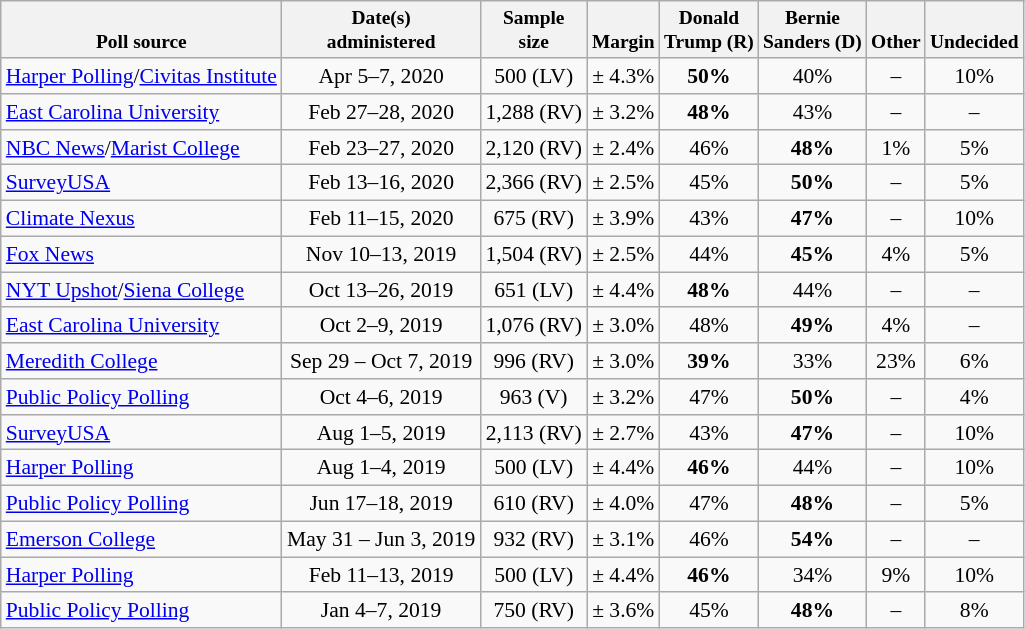<table class="wikitable" style="font-size:90%;text-align:center;">
<tr valign=bottom style="font-size:90%;">
<th>Poll source</th>
<th>Date(s)<br>administered</th>
<th>Sample<br>size</th>
<th>Margin<br></th>
<th>Donald<br>Trump (R)</th>
<th>Bernie<br>Sanders (D)</th>
<th>Other</th>
<th>Undecided</th>
</tr>
<tr>
<td style="text-align:left;"><a href='#'>Harper Polling</a>/<a href='#'>Civitas Institute</a></td>
<td>Apr 5–7, 2020</td>
<td>500 (LV)</td>
<td>± 4.3%</td>
<td><strong>50%</strong></td>
<td>40%</td>
<td>–</td>
<td>10%</td>
</tr>
<tr>
<td style="text-align:left;"><a href='#'>East Carolina University</a></td>
<td>Feb 27–28, 2020</td>
<td>1,288 (RV)</td>
<td>± 3.2%</td>
<td><strong>48%</strong></td>
<td>43%</td>
<td>–</td>
<td>–</td>
</tr>
<tr>
<td style="text-align:left;"><a href='#'>NBC News</a>/<a href='#'>Marist College</a></td>
<td>Feb 23–27, 2020</td>
<td>2,120 (RV)</td>
<td>± 2.4%</td>
<td>46%</td>
<td><strong>48%</strong></td>
<td>1%</td>
<td>5%</td>
</tr>
<tr>
<td style="text-align:left;"><a href='#'>SurveyUSA</a></td>
<td>Feb 13–16, 2020</td>
<td>2,366 (RV)</td>
<td>± 2.5%</td>
<td>45%</td>
<td><strong>50%</strong></td>
<td>–</td>
<td>5%</td>
</tr>
<tr>
<td style="text-align:left;"><a href='#'>Climate Nexus</a></td>
<td>Feb 11–15, 2020</td>
<td>675 (RV)</td>
<td>± 3.9%</td>
<td>43%</td>
<td><strong>47%</strong></td>
<td>–</td>
<td>10%</td>
</tr>
<tr>
<td style="text-align:left;"><a href='#'>Fox News</a></td>
<td>Nov 10–13, 2019</td>
<td>1,504 (RV)</td>
<td>± 2.5%</td>
<td>44%</td>
<td><strong>45%</strong></td>
<td>4%</td>
<td>5%</td>
</tr>
<tr>
<td style="text-align:left;"><a href='#'>NYT Upshot</a>/<a href='#'>Siena College</a></td>
<td>Oct 13–26, 2019</td>
<td>651 (LV)</td>
<td>± 4.4%</td>
<td><strong>48%</strong></td>
<td>44%</td>
<td>–</td>
<td>–</td>
</tr>
<tr>
<td style="text-align:left;"><a href='#'>East Carolina University</a></td>
<td>Oct 2–9, 2019</td>
<td>1,076 (RV)</td>
<td>± 3.0%</td>
<td>48%</td>
<td><strong>49%</strong></td>
<td>4%</td>
<td>–</td>
</tr>
<tr>
<td style="text-align:left;"><a href='#'>Meredith College</a></td>
<td>Sep 29 – Oct 7, 2019</td>
<td>996 (RV)</td>
<td>± 3.0%</td>
<td><strong>39%</strong></td>
<td>33%</td>
<td>23%</td>
<td>6%</td>
</tr>
<tr>
<td style="text-align:left;"><a href='#'>Public Policy Polling</a></td>
<td>Oct 4–6, 2019</td>
<td>963 (V)</td>
<td>± 3.2%</td>
<td>47%</td>
<td><strong>50%</strong></td>
<td>–</td>
<td>4%</td>
</tr>
<tr>
<td style="text-align:left;"><a href='#'>SurveyUSA</a></td>
<td>Aug 1–5, 2019</td>
<td>2,113 (RV)</td>
<td>± 2.7%</td>
<td>43%</td>
<td><strong>47%</strong></td>
<td>–</td>
<td>10%</td>
</tr>
<tr>
<td style="text-align:left;"><a href='#'>Harper Polling</a></td>
<td>Aug 1–4, 2019</td>
<td>500 (LV)</td>
<td>± 4.4%</td>
<td><strong>46%</strong></td>
<td>44%</td>
<td>–</td>
<td>10%</td>
</tr>
<tr>
<td style="text-align:left;"><a href='#'>Public Policy Polling</a></td>
<td>Jun 17–18, 2019</td>
<td>610 (RV)</td>
<td>± 4.0%</td>
<td>47%</td>
<td><strong>48%</strong></td>
<td>–</td>
<td>5%</td>
</tr>
<tr>
<td style="text-align:left;"><a href='#'>Emerson College</a></td>
<td>May 31 – Jun 3, 2019</td>
<td>932 (RV)</td>
<td>± 3.1%</td>
<td>46%</td>
<td><strong>54%</strong></td>
<td>–</td>
<td>–</td>
</tr>
<tr>
<td style="text-align:left;"><a href='#'>Harper Polling</a></td>
<td>Feb 11–13, 2019</td>
<td>500 (LV)</td>
<td>± 4.4%</td>
<td><strong>46%</strong></td>
<td>34%</td>
<td>9%</td>
<td>10%</td>
</tr>
<tr>
<td style="text-align:left;"><a href='#'>Public Policy Polling</a></td>
<td>Jan 4–7, 2019</td>
<td>750 (RV)</td>
<td>± 3.6%</td>
<td>45%</td>
<td><strong>48%</strong></td>
<td>–</td>
<td>8%</td>
</tr>
</table>
